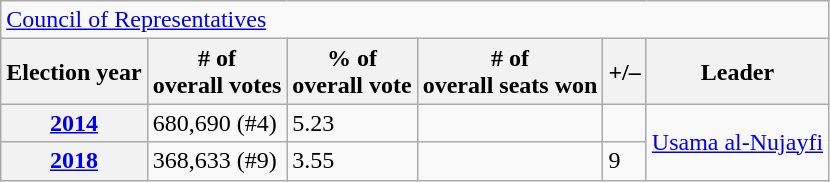<table class=wikitable>
<tr>
<td colspan=7><a href='#'>Council of Representatives</a></td>
</tr>
<tr>
<th>Election year</th>
<th># of<br>overall votes</th>
<th>% of<br>overall vote</th>
<th># of<br>overall seats won</th>
<th>+/–</th>
<th>Leader</th>
</tr>
<tr>
<th><a href='#'>2014</a></th>
<td>680,690 (#4)</td>
<td>5.23</td>
<td></td>
<td></td>
<td rowspan=2><a href='#'>Usama al-Nujayfi</a></td>
</tr>
<tr>
<th><a href='#'>2018</a></th>
<td>368,633 (#9)</td>
<td>3.55</td>
<td></td>
<td> 9</td>
</tr>
</table>
